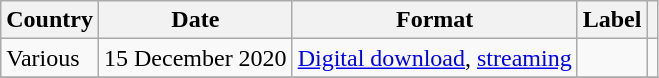<table class="wikitable">
<tr>
<th>Country</th>
<th>Date</th>
<th>Format</th>
<th>Label</th>
<th></th>
</tr>
<tr>
<td rowspan="1">Various</td>
<td>15 December 2020</td>
<td rowspan="1"><a href='#'>Digital download</a>, <a href='#'>streaming</a></td>
<td rowspan="1"></td>
<td></td>
</tr>
<tr>
</tr>
</table>
